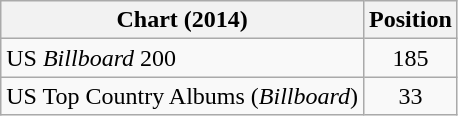<table class="wikitable">
<tr>
<th>Chart (2014)</th>
<th>Position</th>
</tr>
<tr>
<td>US <em>Billboard</em> 200</td>
<td style="text-align:center;">185</td>
</tr>
<tr>
<td>US Top Country Albums (<em>Billboard</em>)</td>
<td style="text-align:center;">33</td>
</tr>
</table>
